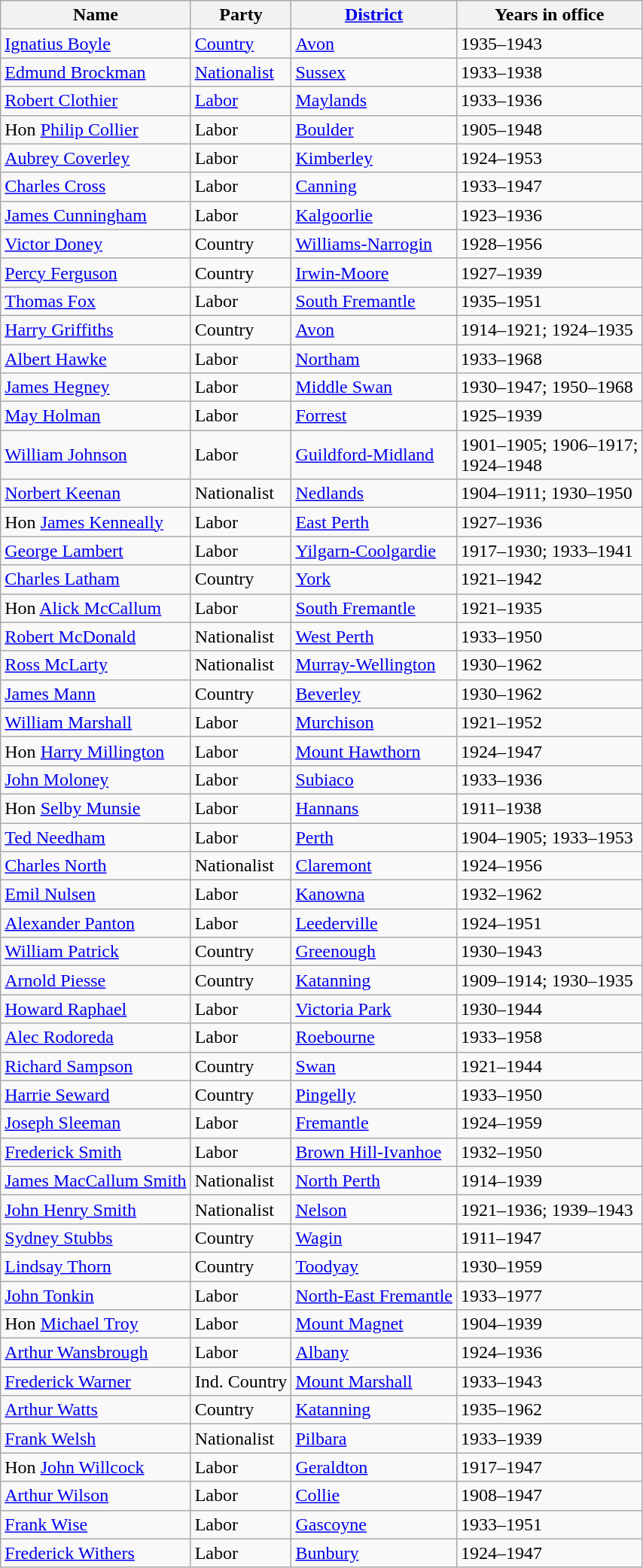<table class="wikitable sortable">
<tr>
<th>Name</th>
<th>Party</th>
<th><a href='#'>District</a></th>
<th>Years in office</th>
</tr>
<tr>
<td><a href='#'>Ignatius Boyle</a></td>
<td><a href='#'>Country</a></td>
<td><a href='#'>Avon</a></td>
<td>1935–1943</td>
</tr>
<tr>
<td><a href='#'>Edmund Brockman</a></td>
<td><a href='#'>Nationalist</a></td>
<td><a href='#'>Sussex</a></td>
<td>1933–1938</td>
</tr>
<tr>
<td><a href='#'>Robert Clothier</a></td>
<td><a href='#'>Labor</a></td>
<td><a href='#'>Maylands</a></td>
<td>1933–1936</td>
</tr>
<tr>
<td>Hon <a href='#'>Philip Collier</a></td>
<td>Labor</td>
<td><a href='#'>Boulder</a></td>
<td>1905–1948</td>
</tr>
<tr>
<td><a href='#'>Aubrey Coverley</a></td>
<td>Labor</td>
<td><a href='#'>Kimberley</a></td>
<td>1924–1953</td>
</tr>
<tr>
<td><a href='#'>Charles Cross</a></td>
<td>Labor</td>
<td><a href='#'>Canning</a></td>
<td>1933–1947</td>
</tr>
<tr>
<td><a href='#'>James Cunningham</a></td>
<td>Labor</td>
<td><a href='#'>Kalgoorlie</a></td>
<td>1923–1936</td>
</tr>
<tr>
<td><a href='#'>Victor Doney</a></td>
<td>Country</td>
<td><a href='#'>Williams-Narrogin</a></td>
<td>1928–1956</td>
</tr>
<tr>
<td><a href='#'>Percy Ferguson</a></td>
<td>Country</td>
<td><a href='#'>Irwin-Moore</a></td>
<td>1927–1939</td>
</tr>
<tr>
<td><a href='#'>Thomas Fox</a></td>
<td>Labor</td>
<td><a href='#'>South Fremantle</a></td>
<td>1935–1951</td>
</tr>
<tr>
<td><a href='#'>Harry Griffiths</a></td>
<td>Country</td>
<td><a href='#'>Avon</a></td>
<td>1914–1921; 1924–1935</td>
</tr>
<tr>
<td><a href='#'>Albert Hawke</a></td>
<td>Labor</td>
<td><a href='#'>Northam</a></td>
<td>1933–1968</td>
</tr>
<tr>
<td><a href='#'>James Hegney</a></td>
<td>Labor</td>
<td><a href='#'>Middle Swan</a></td>
<td>1930–1947; 1950–1968</td>
</tr>
<tr>
<td><a href='#'>May Holman</a></td>
<td>Labor</td>
<td><a href='#'>Forrest</a></td>
<td>1925–1939</td>
</tr>
<tr>
<td><a href='#'>William Johnson</a></td>
<td>Labor</td>
<td><a href='#'>Guildford-Midland</a></td>
<td>1901–1905; 1906–1917;<br>1924–1948</td>
</tr>
<tr>
<td><a href='#'>Norbert Keenan</a></td>
<td>Nationalist</td>
<td><a href='#'>Nedlands</a></td>
<td>1904–1911; 1930–1950</td>
</tr>
<tr>
<td>Hon <a href='#'>James Kenneally</a></td>
<td>Labor</td>
<td><a href='#'>East Perth</a></td>
<td>1927–1936</td>
</tr>
<tr>
<td><a href='#'>George Lambert</a></td>
<td>Labor</td>
<td><a href='#'>Yilgarn-Coolgardie</a></td>
<td>1917–1930; 1933–1941</td>
</tr>
<tr>
<td><a href='#'>Charles Latham</a></td>
<td>Country</td>
<td><a href='#'>York</a></td>
<td>1921–1942</td>
</tr>
<tr>
<td>Hon <a href='#'>Alick McCallum</a></td>
<td>Labor</td>
<td><a href='#'>South Fremantle</a></td>
<td>1921–1935</td>
</tr>
<tr>
<td><a href='#'>Robert McDonald</a></td>
<td>Nationalist</td>
<td><a href='#'>West Perth</a></td>
<td>1933–1950</td>
</tr>
<tr>
<td><a href='#'>Ross McLarty</a></td>
<td>Nationalist</td>
<td><a href='#'>Murray-Wellington</a></td>
<td>1930–1962</td>
</tr>
<tr>
<td><a href='#'>James Mann</a></td>
<td>Country</td>
<td><a href='#'>Beverley</a></td>
<td>1930–1962</td>
</tr>
<tr>
<td><a href='#'>William Marshall</a></td>
<td>Labor</td>
<td><a href='#'>Murchison</a></td>
<td>1921–1952</td>
</tr>
<tr>
<td>Hon <a href='#'>Harry Millington</a></td>
<td>Labor</td>
<td><a href='#'>Mount Hawthorn</a></td>
<td>1924–1947</td>
</tr>
<tr>
<td><a href='#'>John Moloney</a></td>
<td>Labor</td>
<td><a href='#'>Subiaco</a></td>
<td>1933–1936</td>
</tr>
<tr>
<td>Hon <a href='#'>Selby Munsie</a></td>
<td>Labor</td>
<td><a href='#'>Hannans</a></td>
<td>1911–1938</td>
</tr>
<tr>
<td><a href='#'>Ted Needham</a></td>
<td>Labor</td>
<td><a href='#'>Perth</a></td>
<td>1904–1905; 1933–1953</td>
</tr>
<tr>
<td><a href='#'>Charles North</a></td>
<td>Nationalist</td>
<td><a href='#'>Claremont</a></td>
<td>1924–1956</td>
</tr>
<tr>
<td><a href='#'>Emil Nulsen</a></td>
<td>Labor</td>
<td><a href='#'>Kanowna</a></td>
<td>1932–1962</td>
</tr>
<tr>
<td><a href='#'>Alexander Panton</a></td>
<td>Labor</td>
<td><a href='#'>Leederville</a></td>
<td>1924–1951</td>
</tr>
<tr>
<td><a href='#'>William Patrick</a></td>
<td>Country</td>
<td><a href='#'>Greenough</a></td>
<td>1930–1943</td>
</tr>
<tr>
<td><a href='#'>Arnold Piesse</a></td>
<td>Country</td>
<td><a href='#'>Katanning</a></td>
<td>1909–1914; 1930–1935</td>
</tr>
<tr>
<td><a href='#'>Howard Raphael</a></td>
<td>Labor</td>
<td><a href='#'>Victoria Park</a></td>
<td>1930–1944</td>
</tr>
<tr>
<td><a href='#'>Alec Rodoreda</a></td>
<td>Labor</td>
<td><a href='#'>Roebourne</a></td>
<td>1933–1958</td>
</tr>
<tr>
<td><a href='#'>Richard Sampson</a></td>
<td>Country</td>
<td><a href='#'>Swan</a></td>
<td>1921–1944</td>
</tr>
<tr>
<td><a href='#'>Harrie Seward</a></td>
<td>Country</td>
<td><a href='#'>Pingelly</a></td>
<td>1933–1950</td>
</tr>
<tr>
<td><a href='#'>Joseph Sleeman</a></td>
<td>Labor</td>
<td><a href='#'>Fremantle</a></td>
<td>1924–1959</td>
</tr>
<tr>
<td><a href='#'>Frederick Smith</a></td>
<td>Labor</td>
<td><a href='#'>Brown Hill-Ivanhoe</a></td>
<td>1932–1950</td>
</tr>
<tr>
<td><a href='#'>James MacCallum Smith</a></td>
<td>Nationalist</td>
<td><a href='#'>North Perth</a></td>
<td>1914–1939</td>
</tr>
<tr>
<td><a href='#'>John Henry Smith</a></td>
<td>Nationalist</td>
<td><a href='#'>Nelson</a></td>
<td>1921–1936; 1939–1943</td>
</tr>
<tr>
<td><a href='#'>Sydney Stubbs</a></td>
<td>Country</td>
<td><a href='#'>Wagin</a></td>
<td>1911–1947</td>
</tr>
<tr>
<td><a href='#'>Lindsay Thorn</a></td>
<td>Country</td>
<td><a href='#'>Toodyay</a></td>
<td>1930–1959</td>
</tr>
<tr>
<td><a href='#'>John Tonkin</a></td>
<td>Labor</td>
<td><a href='#'>North-East Fremantle</a></td>
<td>1933–1977</td>
</tr>
<tr>
<td>Hon <a href='#'>Michael Troy</a></td>
<td>Labor</td>
<td><a href='#'>Mount Magnet</a></td>
<td>1904–1939</td>
</tr>
<tr>
<td><a href='#'>Arthur Wansbrough</a></td>
<td>Labor</td>
<td><a href='#'>Albany</a></td>
<td>1924–1936</td>
</tr>
<tr>
<td><a href='#'>Frederick Warner</a></td>
<td>Ind. Country</td>
<td><a href='#'>Mount Marshall</a></td>
<td>1933–1943</td>
</tr>
<tr>
<td><a href='#'>Arthur Watts</a></td>
<td>Country</td>
<td><a href='#'>Katanning</a></td>
<td>1935–1962</td>
</tr>
<tr>
<td><a href='#'>Frank Welsh</a></td>
<td>Nationalist</td>
<td><a href='#'>Pilbara</a></td>
<td>1933–1939</td>
</tr>
<tr>
<td>Hon <a href='#'>John Willcock</a></td>
<td>Labor</td>
<td><a href='#'>Geraldton</a></td>
<td>1917–1947</td>
</tr>
<tr>
<td><a href='#'>Arthur Wilson</a></td>
<td>Labor</td>
<td><a href='#'>Collie</a></td>
<td>1908–1947</td>
</tr>
<tr>
<td><a href='#'>Frank Wise</a></td>
<td>Labor</td>
<td><a href='#'>Gascoyne</a></td>
<td>1933–1951</td>
</tr>
<tr>
<td><a href='#'>Frederick Withers</a></td>
<td>Labor</td>
<td><a href='#'>Bunbury</a></td>
<td>1924–1947</td>
</tr>
</table>
